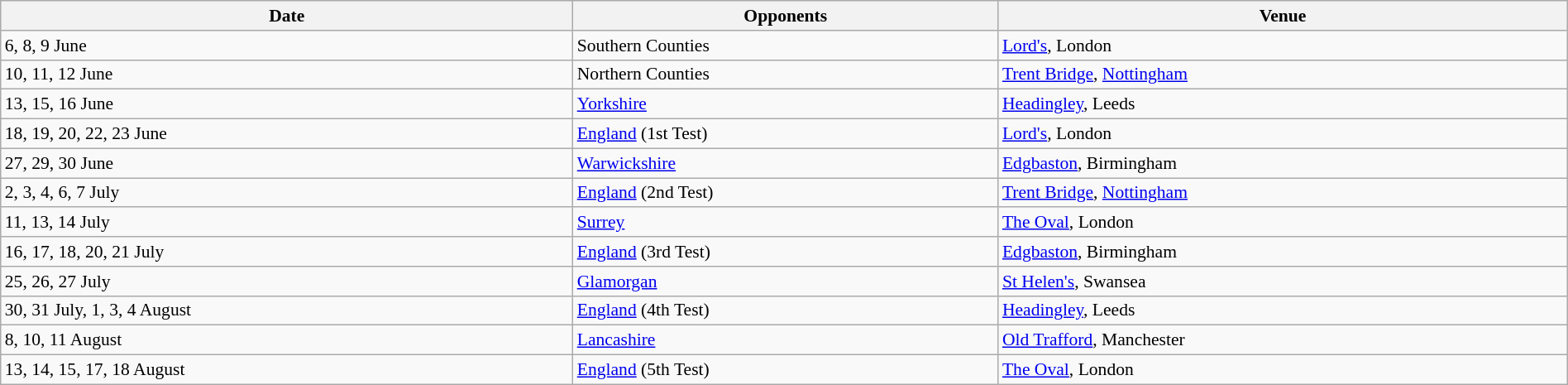<table class="wikitable" style="font-size:90%; width: 100%; text-align: left;">
<tr>
<th>Date</th>
<th>Opponents</th>
<th>Venue</th>
</tr>
<tr>
<td>6, 8, 9 June</td>
<td>Southern Counties</td>
<td><a href='#'>Lord's</a>, London</td>
</tr>
<tr>
<td>10, 11, 12 June</td>
<td>Northern Counties</td>
<td><a href='#'>Trent Bridge</a>, <a href='#'>Nottingham</a></td>
</tr>
<tr>
<td>13, 15, 16 June</td>
<td><a href='#'>Yorkshire</a></td>
<td><a href='#'>Headingley</a>, Leeds</td>
</tr>
<tr>
<td>18, 19, 20, 22, 23 June</td>
<td><a href='#'>England</a> (1st Test)</td>
<td><a href='#'>Lord's</a>, London</td>
</tr>
<tr>
<td>27, 29, 30 June</td>
<td><a href='#'>Warwickshire</a></td>
<td><a href='#'>Edgbaston</a>, Birmingham</td>
</tr>
<tr>
<td>2, 3, 4, 6, 7 July</td>
<td><a href='#'>England</a> (2nd Test)</td>
<td><a href='#'>Trent Bridge</a>, <a href='#'>Nottingham</a></td>
</tr>
<tr>
<td>11, 13, 14 July</td>
<td><a href='#'>Surrey</a></td>
<td><a href='#'>The Oval</a>, London</td>
</tr>
<tr>
<td>16, 17, 18, 20, 21 July</td>
<td><a href='#'>England</a> (3rd Test)</td>
<td><a href='#'>Edgbaston</a>, Birmingham</td>
</tr>
<tr>
<td>25, 26, 27 July</td>
<td><a href='#'>Glamorgan</a></td>
<td><a href='#'>St Helen's</a>, Swansea</td>
</tr>
<tr>
<td>30, 31 July, 1, 3, 4 August</td>
<td><a href='#'>England</a> (4th Test)</td>
<td><a href='#'>Headingley</a>, Leeds</td>
</tr>
<tr>
<td>8, 10, 11 August</td>
<td><a href='#'>Lancashire</a></td>
<td><a href='#'>Old Trafford</a>, Manchester</td>
</tr>
<tr>
<td>13, 14, 15, 17, 18 August</td>
<td><a href='#'>England</a> (5th Test)</td>
<td><a href='#'>The Oval</a>, London</td>
</tr>
</table>
